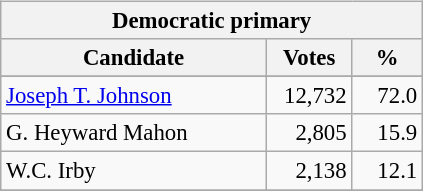<table class="wikitable" align="left" style="margin: 1em 1em 1em 0; font-size: 95%;">
<tr>
<th colspan="3">Democratic primary</th>
</tr>
<tr>
<th colspan="1" style="width: 170px">Candidate</th>
<th style="width: 50px">Votes</th>
<th style="width: 40px">%</th>
</tr>
<tr>
</tr>
<tr>
<td><a href='#'>Joseph T. Johnson</a></td>
<td align="right">12,732</td>
<td align="right">72.0</td>
</tr>
<tr>
<td>G. Heyward Mahon</td>
<td align="right">2,805</td>
<td align="right">15.9</td>
</tr>
<tr>
<td>W.C. Irby</td>
<td align="right">2,138</td>
<td align="right">12.1</td>
</tr>
<tr>
</tr>
</table>
